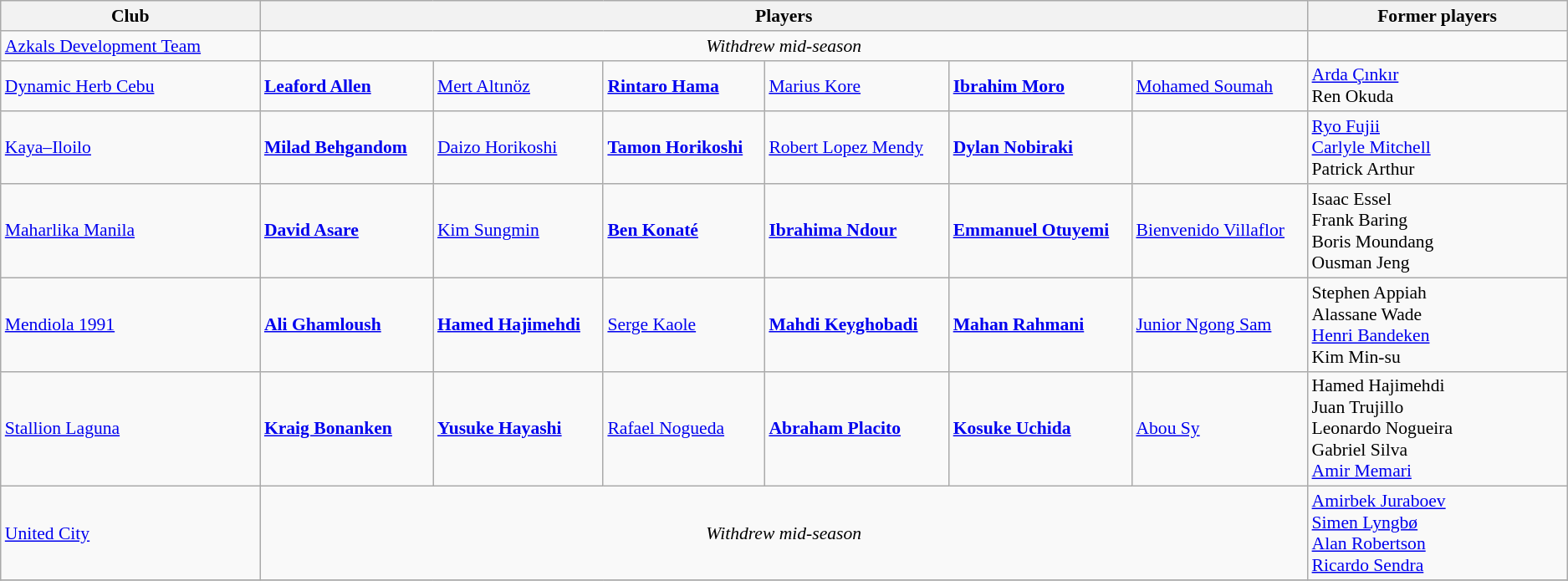<table class="wikitable" style="font-size:90%;">
<tr>
<th style="width:200px;">Club</th>
<th style="width:1000px;" colspan=6>Players</th>
<th style="width:200px;">Former players</th>
</tr>
<tr>
<td><a href='#'>Azkals Development Team</a></td>
<td colspan=6 align=center><em>Withdrew mid-season</em></td>
<td></td>
</tr>
<tr>
<td><a href='#'>Dynamic Herb Cebu</a> <br></td>
<td> <strong><a href='#'>Leaford Allen</a></strong></td>
<td> <a href='#'>Mert Altınöz</a></td>
<td> <strong><a href='#'>Rintaro Hama</a></strong></td>
<td> <a href='#'>Marius Kore</a></td>
<td> <strong><a href='#'>Ibrahim Moro</a></strong></td>
<td> <a href='#'>Mohamed Soumah</a></td>
<td> <a href='#'>Arda Çınkır</a><br> Ren Okuda</td>
</tr>
<tr>
<td><a href='#'>Kaya–Iloilo</a></td>
<td> <strong><a href='#'>Milad Behgandom</a></strong></td>
<td> <a href='#'>Daizo Horikoshi</a></td>
<td> <strong><a href='#'>Tamon Horikoshi</a></strong></td>
<td> <a href='#'>Robert Lopez Mendy</a></td>
<td> <strong><a href='#'>Dylan Nobiraki</a></strong></td>
<td></td>
<td> <a href='#'>Ryo Fujii</a><br> <a href='#'>Carlyle Mitchell</a><br> Patrick Arthur</td>
</tr>
<tr>
<td><a href='#'>Maharlika Manila</a></td>
<td> <strong><a href='#'>David Asare</a></strong></td>
<td> <a href='#'>Kim Sungmin</a></td>
<td> <strong><a href='#'>Ben Konaté</a></strong></td>
<td> <strong><a href='#'>Ibrahima Ndour</a></strong></td>
<td> <strong><a href='#'>Emmanuel Otuyemi</a></strong></td>
<td> <a href='#'>Bienvenido Villaflor</a></td>
<td> Isaac Essel <br>  Frank Baring <br>  Boris Moundang <br>  Ousman Jeng <br></td>
</tr>
<tr>
<td><a href='#'>Mendiola 1991</a></td>
<td> <strong><a href='#'>Ali Ghamloush</a></strong></td>
<td> <strong><a href='#'>Hamed Hajimehdi</a></strong></td>
<td> <a href='#'>Serge Kaole</a></td>
<td> <strong><a href='#'>Mahdi Keyghobadi</a></strong></td>
<td> <strong><a href='#'>Mahan Rahmani</a></strong></td>
<td> <a href='#'>Junior Ngong Sam</a></td>
<td> Stephen Appiah<br> Alassane Wade<br> <a href='#'>Henri Bandeken</a><br> Kim Min-su</td>
</tr>
<tr>
<td><a href='#'>Stallion Laguna</a></td>
<td> <strong><a href='#'>Kraig Bonanken</a></strong></td>
<td> <strong><a href='#'>Yusuke Hayashi</a></strong></td>
<td> <a href='#'>Rafael Nogueda</a></td>
<td> <strong><a href='#'>Abraham Placito</a></strong></td>
<td> <strong><a href='#'>Kosuke Uchida</a></strong></td>
<td> <a href='#'>Abou Sy</a></td>
<td> Hamed Hajimehdi<br> Juan Trujillo<br> Leonardo Nogueira<br> Gabriel Silva<br> <a href='#'>Amir Memari</a></td>
</tr>
<tr>
<td><a href='#'>United City</a></td>
<td colspan=6 align=center><em>Withdrew mid-season</em></td>
<td> <a href='#'>Amirbek Juraboev</a><br> <a href='#'>Simen Lyngbø</a><br> <a href='#'>Alan Robertson</a><br> <a href='#'>Ricardo Sendra</a></td>
</tr>
<tr>
</tr>
</table>
